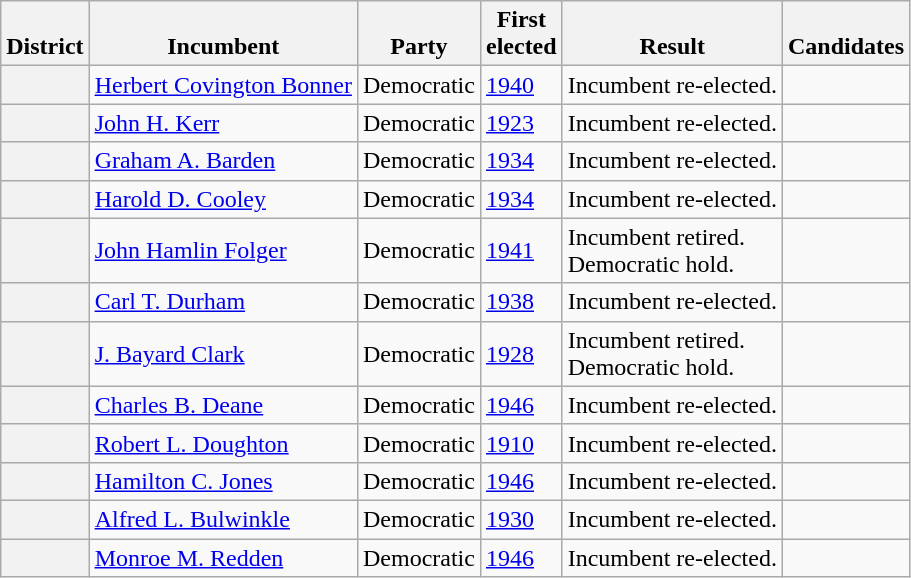<table class=wikitable>
<tr valign=bottom>
<th>District</th>
<th>Incumbent</th>
<th>Party</th>
<th>First<br>elected</th>
<th>Result</th>
<th>Candidates</th>
</tr>
<tr>
<th></th>
<td><a href='#'>Herbert Covington Bonner</a></td>
<td>Democratic</td>
<td><a href='#'>1940</a></td>
<td>Incumbent re-elected.</td>
<td nowrap></td>
</tr>
<tr>
<th></th>
<td><a href='#'>John H. Kerr</a></td>
<td>Democratic</td>
<td><a href='#'>1923</a></td>
<td>Incumbent re-elected.</td>
<td nowrap></td>
</tr>
<tr>
<th></th>
<td><a href='#'>Graham A. Barden</a></td>
<td>Democratic</td>
<td><a href='#'>1934</a></td>
<td>Incumbent re-elected.</td>
<td nowrap></td>
</tr>
<tr>
<th></th>
<td><a href='#'>Harold D. Cooley</a></td>
<td>Democratic</td>
<td><a href='#'>1934</a></td>
<td>Incumbent re-elected.</td>
<td nowrap></td>
</tr>
<tr>
<th></th>
<td><a href='#'>John Hamlin Folger</a></td>
<td>Democratic</td>
<td><a href='#'>1941</a></td>
<td>Incumbent retired.<br>Democratic hold.</td>
<td nowrap></td>
</tr>
<tr>
<th></th>
<td><a href='#'>Carl T. Durham</a></td>
<td>Democratic</td>
<td><a href='#'>1938</a></td>
<td>Incumbent re-elected.</td>
<td nowrap></td>
</tr>
<tr>
<th></th>
<td><a href='#'>J. Bayard Clark</a></td>
<td>Democratic</td>
<td><a href='#'>1928</a></td>
<td>Incumbent retired.<br>Democratic hold.</td>
<td nowrap></td>
</tr>
<tr>
<th></th>
<td><a href='#'>Charles B. Deane</a></td>
<td>Democratic</td>
<td><a href='#'>1946</a></td>
<td>Incumbent re-elected.</td>
<td nowrap></td>
</tr>
<tr>
<th></th>
<td><a href='#'>Robert L. Doughton</a></td>
<td>Democratic</td>
<td><a href='#'>1910</a></td>
<td>Incumbent re-elected.</td>
<td nowrap></td>
</tr>
<tr>
<th></th>
<td><a href='#'>Hamilton C. Jones</a></td>
<td>Democratic</td>
<td><a href='#'>1946</a></td>
<td>Incumbent re-elected.</td>
<td nowrap></td>
</tr>
<tr>
<th></th>
<td><a href='#'>Alfred L. Bulwinkle</a></td>
<td>Democratic</td>
<td><a href='#'>1930</a></td>
<td>Incumbent re-elected.</td>
<td nowrap></td>
</tr>
<tr>
<th></th>
<td><a href='#'>Monroe M. Redden</a></td>
<td>Democratic</td>
<td><a href='#'>1946</a></td>
<td>Incumbent re-elected.</td>
<td nowrap></td>
</tr>
</table>
